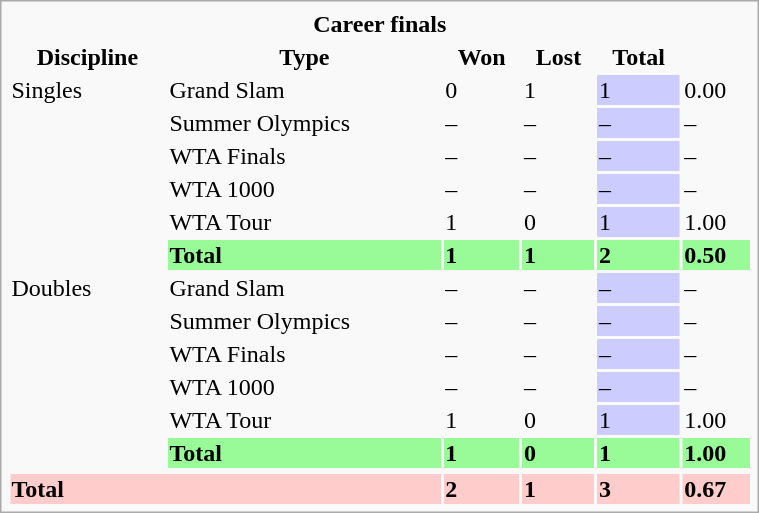<table class="infobox vcard vevent nowrap" width="40%">
<tr>
<th colspan="6">Career finals</th>
</tr>
<tr>
<th>Discipline</th>
<th>Type</th>
<th>Won</th>
<th>Lost</th>
<th>Total</th>
<th></th>
</tr>
<tr>
<td rowspan="6">Singles</td>
<td>Grand Slam</td>
<td>0</td>
<td>1</td>
<td bgcolor="CCCCFF">1</td>
<td>0.00</td>
</tr>
<tr>
<td>Summer Olympics</td>
<td>–</td>
<td>–</td>
<td bgcolor="CCCCFF">–</td>
<td>–</td>
</tr>
<tr>
<td>WTA Finals</td>
<td>–</td>
<td>–</td>
<td bgcolor="CCCCFF">–</td>
<td>–</td>
</tr>
<tr>
<td>WTA 1000</td>
<td>–</td>
<td>–</td>
<td bgcolor="CCCCFF">–</td>
<td>–</td>
</tr>
<tr>
<td>WTA Tour</td>
<td>1</td>
<td>0</td>
<td bgcolor="CCCCFF">1</td>
<td>1.00</td>
</tr>
<tr bgcolor="98FB98">
<td><strong>Total</strong></td>
<td><strong>1</strong></td>
<td><strong>1</strong></td>
<td><strong>2</strong></td>
<td><strong>0.50</strong></td>
</tr>
<tr>
<td rowspan="6">Doubles</td>
<td>Grand Slam</td>
<td>–</td>
<td>–</td>
<td bgcolor="CCCCFF">–</td>
<td>–</td>
</tr>
<tr>
<td>Summer Olympics</td>
<td>–</td>
<td>–</td>
<td bgcolor="CCCCFF">–</td>
<td>–</td>
</tr>
<tr>
<td>WTA Finals</td>
<td>–</td>
<td>–</td>
<td bgcolor="CCCCFF">–</td>
<td>–</td>
</tr>
<tr>
<td>WTA 1000</td>
<td>–</td>
<td>–</td>
<td bgcolor="CCCCFF">–</td>
<td>–</td>
</tr>
<tr>
<td>WTA Tour</td>
<td>1</td>
<td>0</td>
<td bgcolor="CCCCFF">1</td>
<td>1.00</td>
</tr>
<tr bgcolor="98FB98">
<td><strong>Total</strong></td>
<td><strong>1</strong></td>
<td><strong>0</strong></td>
<td><strong>1</strong></td>
<td><strong>1.00</strong></td>
</tr>
<tr>
</tr>
<tr bgcolor="FFCCCC">
<td colspan="2"><strong>Total</strong></td>
<td><strong>2</strong></td>
<td><strong>1</strong></td>
<td><strong>3</strong></td>
<td><strong>0.67</strong></td>
</tr>
</table>
